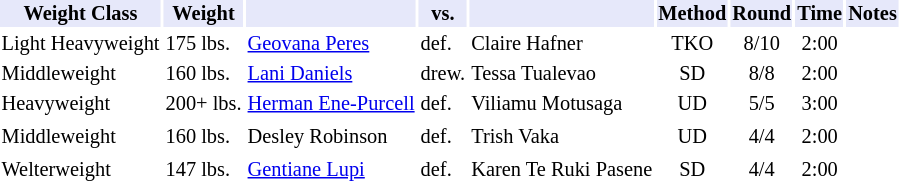<table class="toccolours" style="font-size: 85%;">
<tr>
<th style="background:#e6e8fa; color:#000; text-align:center;">Weight Class</th>
<th style="background:#e6e8fa; color:#000; text-align:center;">Weight</th>
<th style="background:#e6e8fa; color:#000; text-align:center;"></th>
<th style="background:#e6e8fa; color:#000; text-align:center;">vs.</th>
<th style="background:#e6e8fa; color:#000; text-align:center;"></th>
<th style="background:#e6e8fa; color:#000; text-align:center;">Method</th>
<th style="background:#e6e8fa; color:#000; text-align:center;">Round</th>
<th style="background:#e6e8fa; color:#000; text-align:center;">Time</th>
<th style="background:#e6e8fa; color:#000; text-align:center;">Notes</th>
</tr>
<tr>
<td>Light Heavyweight</td>
<td>175 lbs.</td>
<td> <a href='#'>Geovana Peres</a></td>
<td>def.</td>
<td> Claire Hafner</td>
<td align=center>TKO</td>
<td align=center>8/10</td>
<td align=center>2:00</td>
<td></td>
</tr>
<tr>
<td>Middleweight</td>
<td>160 lbs.</td>
<td> <a href='#'>Lani Daniels</a></td>
<td>drew.</td>
<td> Tessa Tualevao</td>
<td align=center>SD</td>
<td align=center>8/8</td>
<td align=center>2:00</td>
<td></td>
</tr>
<tr>
<td>Heavyweight</td>
<td>200+ lbs.</td>
<td> <a href='#'>Herman Ene-Purcell</a></td>
<td>def.</td>
<td> Viliamu Motusaga</td>
<td align=center>UD</td>
<td align=center>5/5</td>
<td align=center>3:00</td>
</tr>
<tr>
</tr>
<tr>
<td>Middleweight</td>
<td>160 lbs.</td>
<td> Desley Robinson</td>
<td>def.</td>
<td> Trish Vaka</td>
<td align=center>UD</td>
<td align=center>4/4</td>
<td align=center>2:00</td>
</tr>
<tr>
</tr>
<tr>
<td>Welterweight</td>
<td>147 lbs.</td>
<td> <a href='#'>Gentiane Lupi</a></td>
<td>def.</td>
<td> Karen Te Ruki Pasene</td>
<td align=center>SD</td>
<td align=center>4/4</td>
<td align=center>2:00</td>
</tr>
<tr>
</tr>
</table>
